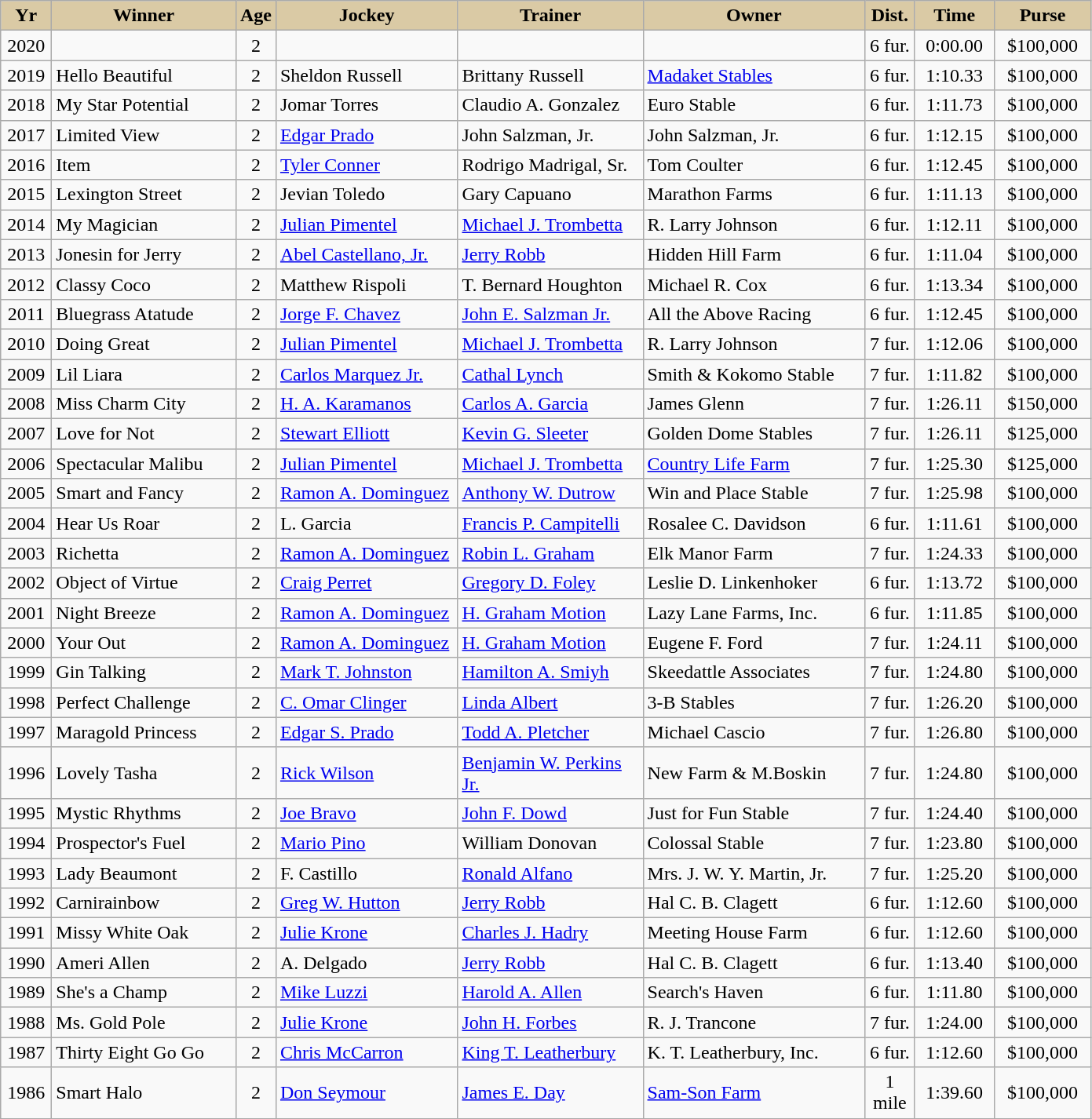<table class="wikitable sortable">
<tr>
<th style="background-color:#DACAA5; width:36px">Yr<br></th>
<th style="background-color:#DACAA5; width:149px">Winner<br></th>
<th style="background-color:#DACAA5; width:20px">Age<br></th>
<th style="background-color:#DACAA5; width:147px">Jockey<br></th>
<th style="background-color:#DACAA5; width:150px">Trainer<br></th>
<th style="background-color:#DACAA5; width:181px">Owner<br></th>
<th style="background-color:#DACAA5; width:35px">Dist.<br></th>
<th style="background-color:#DACAA5; width:60px">Time<br></th>
<th style="background-color:#DACAA5; width:75px">Purse</th>
</tr>
<tr>
<td align=center>2020</td>
<td></td>
<td align=center>2</td>
<td></td>
<td></td>
<td></td>
<td align=center>6 fur.</td>
<td align=center>0:00.00</td>
<td align=center>$100,000</td>
</tr>
<tr>
<td align=center>2019</td>
<td>Hello Beautiful</td>
<td align=center>2</td>
<td>Sheldon Russell</td>
<td>Brittany Russell</td>
<td><a href='#'>Madaket Stables</a></td>
<td align=center>6 fur.</td>
<td align=center>1:10.33</td>
<td align=center>$100,000</td>
</tr>
<tr>
<td align=center>2018</td>
<td>My Star Potential</td>
<td align=center>2</td>
<td>Jomar Torres</td>
<td>Claudio A. Gonzalez</td>
<td>Euro Stable</td>
<td align=center>6 fur.</td>
<td align=center>1:11.73</td>
<td align=center>$100,000</td>
</tr>
<tr>
<td align=center>2017</td>
<td>Limited View</td>
<td align=center>2</td>
<td><a href='#'>Edgar Prado</a></td>
<td>John Salzman, Jr.</td>
<td>John Salzman, Jr.</td>
<td align=center>6 fur.</td>
<td align=center>1:12.15</td>
<td align=center>$100,000</td>
</tr>
<tr>
<td align=center>2016</td>
<td>Item</td>
<td align=center>2</td>
<td><a href='#'>Tyler Conner</a></td>
<td>Rodrigo Madrigal, Sr.</td>
<td>Tom Coulter</td>
<td align=center>6 fur.</td>
<td align=center>1:12.45</td>
<td align=center>$100,000</td>
</tr>
<tr>
<td align=center>2015</td>
<td>Lexington Street</td>
<td align=center>2</td>
<td>Jevian Toledo</td>
<td>Gary Capuano</td>
<td>Marathon Farms</td>
<td align=center>6 fur.</td>
<td align=center>1:11.13</td>
<td align=center>$100,000</td>
</tr>
<tr>
<td align=center>2014</td>
<td>My Magician</td>
<td align=center>2</td>
<td><a href='#'>Julian Pimentel</a></td>
<td><a href='#'>Michael J. Trombetta</a></td>
<td>R. Larry Johnson</td>
<td align=center>6 fur.</td>
<td align=center>1:12.11</td>
<td align=center>$100,000</td>
</tr>
<tr>
<td align=center>2013</td>
<td>Jonesin for Jerry</td>
<td align=center>2</td>
<td><a href='#'>Abel Castellano, Jr.</a></td>
<td><a href='#'>Jerry Robb</a></td>
<td>Hidden Hill Farm</td>
<td align=center>6 fur.</td>
<td align=center>1:11.04</td>
<td align=center>$100,000</td>
</tr>
<tr>
<td align=center>2012</td>
<td>Classy Coco</td>
<td align=center>2</td>
<td>Matthew Rispoli</td>
<td>T. Bernard Houghton</td>
<td>Michael R. Cox</td>
<td align=center>6 fur.</td>
<td align=center>1:13.34</td>
<td align=center>$100,000</td>
</tr>
<tr>
<td align=center>2011</td>
<td>Bluegrass Atatude</td>
<td align=center>2</td>
<td><a href='#'>Jorge F. Chavez</a></td>
<td><a href='#'>John E. Salzman Jr.</a></td>
<td>All the Above Racing</td>
<td align=center>6 fur.</td>
<td align=center>1:12.45</td>
<td align=center>$100,000</td>
</tr>
<tr>
<td align=center>2010</td>
<td>Doing Great</td>
<td align=center>2</td>
<td><a href='#'>Julian Pimentel</a></td>
<td><a href='#'>Michael J. Trombetta</a></td>
<td>R. Larry Johnson</td>
<td align=center>7 fur.</td>
<td align=center>1:12.06</td>
<td align=center>$100,000</td>
</tr>
<tr>
<td align=center>2009</td>
<td>Lil Liara</td>
<td align=center>2</td>
<td><a href='#'>Carlos Marquez Jr.</a></td>
<td><a href='#'>Cathal Lynch</a></td>
<td>Smith & Kokomo Stable</td>
<td align=center>7 fur.</td>
<td align=center>1:11.82</td>
<td align=center>$100,000</td>
</tr>
<tr>
<td align=center>2008</td>
<td>Miss Charm City</td>
<td align=center>2</td>
<td><a href='#'>H. A. Karamanos</a></td>
<td><a href='#'>Carlos A. Garcia</a></td>
<td>James Glenn</td>
<td align=center>7 fur.</td>
<td align=center>1:26.11</td>
<td align=center>$150,000</td>
</tr>
<tr>
<td align=center>2007</td>
<td>Love for Not</td>
<td align=center>2</td>
<td><a href='#'>Stewart Elliott</a></td>
<td><a href='#'>Kevin G. Sleeter</a></td>
<td>Golden Dome Stables</td>
<td align=center>7 fur.</td>
<td align=center>1:26.11</td>
<td align=center>$125,000</td>
</tr>
<tr>
<td align=center>2006</td>
<td>Spectacular Malibu</td>
<td align=center>2</td>
<td><a href='#'>Julian Pimentel</a></td>
<td><a href='#'>Michael J. Trombetta</a></td>
<td><a href='#'>Country Life Farm</a></td>
<td align=center>7 fur.</td>
<td align=center>1:25.30</td>
<td align=center>$125,000</td>
</tr>
<tr>
<td align=center>2005</td>
<td>Smart and Fancy</td>
<td align=center>2</td>
<td><a href='#'>Ramon A. Dominguez</a></td>
<td><a href='#'>Anthony W. Dutrow</a></td>
<td>Win and Place Stable</td>
<td align=center>7 fur.</td>
<td align=center>1:25.98</td>
<td align=center>$100,000</td>
</tr>
<tr>
<td align=center>2004</td>
<td>Hear Us Roar</td>
<td align=center>2</td>
<td>L. Garcia</td>
<td><a href='#'>Francis P. Campitelli</a></td>
<td>Rosalee C. Davidson</td>
<td align=center>6 fur.</td>
<td align=center>1:11.61</td>
<td align=center>$100,000</td>
</tr>
<tr>
<td align=center>2003</td>
<td>Richetta</td>
<td align=center>2</td>
<td><a href='#'>Ramon A. Dominguez</a></td>
<td><a href='#'>Robin L. Graham</a></td>
<td>Elk Manor Farm</td>
<td align=center>7 fur.</td>
<td align=center>1:24.33</td>
<td align=center>$100,000</td>
</tr>
<tr>
<td align=center>2002</td>
<td>Object of Virtue</td>
<td align=center>2</td>
<td><a href='#'>Craig Perret</a></td>
<td><a href='#'>Gregory D. Foley</a></td>
<td>Leslie D. Linkenhoker</td>
<td align=center>6 fur.</td>
<td align=center>1:13.72</td>
<td align=center>$100,000</td>
</tr>
<tr>
<td align=center>2001</td>
<td>Night Breeze</td>
<td align=center>2</td>
<td><a href='#'>Ramon A. Dominguez</a></td>
<td><a href='#'>H. Graham Motion</a></td>
<td>Lazy  Lane Farms, Inc.</td>
<td align=center>6 fur.</td>
<td align=center>1:11.85</td>
<td align=center>$100,000</td>
</tr>
<tr>
<td align=center>2000</td>
<td>Your Out</td>
<td align=center>2</td>
<td><a href='#'>Ramon A. Dominguez</a></td>
<td><a href='#'>H. Graham Motion</a></td>
<td>Eugene F. Ford</td>
<td align=center>7 fur.</td>
<td align=center>1:24.11</td>
<td align=center>$100,000</td>
</tr>
<tr>
<td align=center>1999</td>
<td>Gin Talking</td>
<td align=center>2</td>
<td><a href='#'>Mark T. Johnston</a></td>
<td><a href='#'>Hamilton A. Smiyh</a></td>
<td>Skeedattle Associates</td>
<td align=center>7 fur.</td>
<td align=center>1:24.80</td>
<td align=center>$100,000</td>
</tr>
<tr>
<td align=center>1998</td>
<td>Perfect Challenge</td>
<td align=center>2</td>
<td><a href='#'>C. Omar Clinger</a></td>
<td><a href='#'>Linda Albert</a></td>
<td>3-B Stables</td>
<td align=center>7 fur.</td>
<td align=center>1:26.20</td>
<td align=center>$100,000</td>
</tr>
<tr>
<td align=center>1997</td>
<td>Maragold Princess</td>
<td align=center>2</td>
<td><a href='#'>Edgar S. Prado</a></td>
<td><a href='#'>Todd A. Pletcher</a></td>
<td>Michael Cascio</td>
<td align=center>7 fur.</td>
<td align=center>1:26.80</td>
<td align=center>$100,000</td>
</tr>
<tr>
<td align=center>1996</td>
<td>Lovely Tasha</td>
<td align=center>2</td>
<td><a href='#'>Rick Wilson</a></td>
<td><a href='#'>Benjamin W. Perkins Jr.</a></td>
<td>New Farm & M.Boskin</td>
<td align=center>7 fur.</td>
<td align=center>1:24.80</td>
<td align=center>$100,000</td>
</tr>
<tr>
<td align=center>1995</td>
<td>Mystic Rhythms</td>
<td align=center>2</td>
<td><a href='#'>Joe Bravo</a></td>
<td><a href='#'>John F. Dowd</a></td>
<td>Just for Fun Stable</td>
<td align=center>7 fur.</td>
<td align=center>1:24.40</td>
<td align=center>$100,000</td>
</tr>
<tr>
<td align=center>1994</td>
<td>Prospector's Fuel</td>
<td align=center>2</td>
<td><a href='#'>Mario Pino</a></td>
<td>William Donovan</td>
<td>Colossal Stable</td>
<td align=center>7 fur.</td>
<td align=center>1:23.80</td>
<td align=center>$100,000</td>
</tr>
<tr>
<td align=center>1993</td>
<td>Lady Beaumont</td>
<td align=center>2</td>
<td>F. Castillo</td>
<td><a href='#'>Ronald Alfano</a></td>
<td>Mrs. J. W. Y. Martin, Jr.</td>
<td align=center>7 fur.</td>
<td align=center>1:25.20</td>
<td align=center>$100,000</td>
</tr>
<tr>
<td align=center>1992</td>
<td>Carnirainbow</td>
<td align=center>2</td>
<td><a href='#'>Greg W. Hutton</a></td>
<td><a href='#'>Jerry Robb</a></td>
<td>Hal C. B. Clagett</td>
<td align=center>6 fur.</td>
<td align=center>1:12.60</td>
<td align=center>$100,000</td>
</tr>
<tr>
<td align=center>1991</td>
<td>Missy White Oak</td>
<td align=center>2</td>
<td><a href='#'>Julie Krone</a></td>
<td><a href='#'>Charles J. Hadry</a></td>
<td>Meeting House Farm</td>
<td align=center>6 fur.</td>
<td align=center>1:12.60</td>
<td align=center>$100,000</td>
</tr>
<tr>
<td align=center>1990</td>
<td>Ameri Allen</td>
<td align=center>2</td>
<td>A. Delgado</td>
<td><a href='#'>Jerry Robb</a></td>
<td>Hal C. B. Clagett</td>
<td align=center>6 fur.</td>
<td align=center>1:13.40</td>
<td align=center>$100,000</td>
</tr>
<tr>
<td align=center>1989</td>
<td>She's a Champ</td>
<td align=center>2</td>
<td><a href='#'>Mike Luzzi</a></td>
<td><a href='#'>Harold A. Allen</a></td>
<td>Search's Haven</td>
<td align=center>6 fur.</td>
<td align=center>1:11.80</td>
<td align=center>$100,000</td>
</tr>
<tr>
<td align=center>1988</td>
<td>Ms. Gold Pole</td>
<td align=center>2</td>
<td><a href='#'>Julie Krone</a></td>
<td><a href='#'>John H. Forbes</a></td>
<td>R. J. Trancone</td>
<td align=center>7 fur.</td>
<td align=center>1:24.00</td>
<td align=center>$100,000</td>
</tr>
<tr>
<td align=center>1987</td>
<td>Thirty Eight Go Go</td>
<td align=center>2</td>
<td><a href='#'>Chris McCarron</a></td>
<td><a href='#'>King T. Leatherbury</a></td>
<td>K. T. Leatherbury, Inc.</td>
<td align=center>6 fur.</td>
<td align=center>1:12.60</td>
<td align=center>$100,000</td>
</tr>
<tr>
<td align=center>1986</td>
<td>Smart Halo</td>
<td align=center>2</td>
<td><a href='#'>Don Seymour</a></td>
<td><a href='#'>James E. Day</a></td>
<td><a href='#'>Sam-Son Farm</a></td>
<td align=center>1 mile</td>
<td align=center>1:39.60</td>
<td align=center>$100,000</td>
</tr>
<tr>
</tr>
</table>
